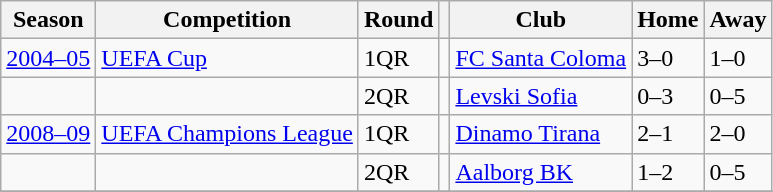<table class="wikitable">
<tr>
<th>Season</th>
<th>Competition</th>
<th>Round</th>
<th></th>
<th>Club</th>
<th>Home</th>
<th>Away</th>
</tr>
<tr>
<td><a href='#'>2004–05</a></td>
<td><a href='#'>UEFA Cup</a></td>
<td>1QR</td>
<td></td>
<td><a href='#'>FC Santa Coloma</a></td>
<td>3–0</td>
<td>1–0</td>
</tr>
<tr>
<td></td>
<td></td>
<td>2QR</td>
<td></td>
<td><a href='#'>Levski Sofia</a></td>
<td>0–3</td>
<td>0–5</td>
</tr>
<tr>
<td><a href='#'>2008–09</a></td>
<td><a href='#'>UEFA Champions League</a></td>
<td>1QR</td>
<td></td>
<td><a href='#'>Dinamo Tirana</a></td>
<td>2–1</td>
<td>2–0</td>
</tr>
<tr>
<td></td>
<td></td>
<td>2QR</td>
<td></td>
<td><a href='#'>Aalborg BK</a></td>
<td>1–2</td>
<td>0–5</td>
</tr>
<tr>
</tr>
</table>
